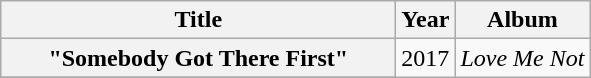<table class="wikitable plainrowheaders" style="text-align:center">
<tr>
<th scope="col" style="width:16em">Title</th>
<th scope="col" style="width:1em">Year</th>
<th scope="col">Album</th>
</tr>
<tr>
<th scope="row">"Somebody Got There First"<br></th>
<td rowspan="3">2017</td>
<td rowspan="3"><em>Love Me Not</em></td>
</tr>
<tr>
</tr>
</table>
